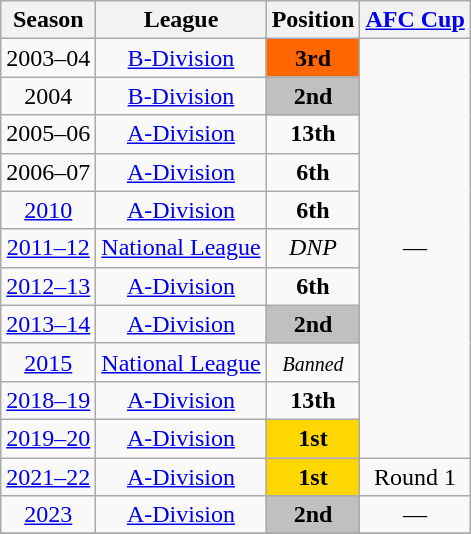<table class="wikitable float-right" style="text-align:center">
<tr>
<th>Season</th>
<th>League</th>
<th>Position</th>
<th><a href='#'>AFC Cup</a></th>
</tr>
<tr>
<td>2003–04</td>
<td><a href='#'>B-Division</a></td>
<td bgcolor="ff6600"><strong>3rd</strong></td>
<td rowspan="11">—</td>
</tr>
<tr>
<td>2004</td>
<td><a href='#'>B-Division</a></td>
<td bgcolor="silver"><strong>2nd</strong></td>
</tr>
<tr>
<td>2005–06</td>
<td><a href='#'>A-Division</a></td>
<td><strong>13th</strong></td>
</tr>
<tr>
<td>2006–07</td>
<td><a href='#'>A-Division</a></td>
<td><strong>6th</strong></td>
</tr>
<tr>
<td><a href='#'>2010</a></td>
<td><a href='#'>A-Division</a></td>
<td><strong>6th</strong></td>
</tr>
<tr>
<td><a href='#'>2011–12</a></td>
<td><a href='#'>National League</a></td>
<td><em>DNP</em></td>
</tr>
<tr>
<td><a href='#'>2012–13</a></td>
<td><a href='#'>A-Division</a></td>
<td><strong>6th</strong></td>
</tr>
<tr>
<td><a href='#'>2013–14</a></td>
<td><a href='#'>A-Division</a></td>
<td bgcolor="silver"><strong>2nd</strong></td>
</tr>
<tr>
<td><a href='#'>2015</a></td>
<td><a href='#'>National League</a></td>
<td><small><em>Banned</em></small></td>
</tr>
<tr>
<td><a href='#'>2018–19</a></td>
<td><a href='#'>A-Division</a></td>
<td><strong>13th</strong></td>
</tr>
<tr>
<td><a href='#'>2019–20</a></td>
<td><a href='#'>A-Division</a></td>
<td bgcolor="gold"><strong>1st</strong></td>
</tr>
<tr>
<td><a href='#'>2021–22</a></td>
<td><a href='#'>A-Division</a></td>
<td bgcolor="gold"><strong>1st</strong></td>
<td>Round 1</td>
</tr>
<tr>
<td><a href='#'>2023</a></td>
<td><a href='#'>A-Division</a></td>
<td bgcolor="silver"><strong>2nd</strong></td>
<td>—</td>
</tr>
<tr>
</tr>
</table>
